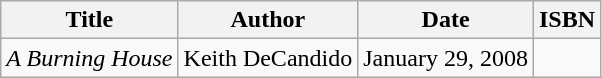<table class="wikitable">
<tr>
<th>Title</th>
<th>Author</th>
<th>Date</th>
<th>ISBN</th>
</tr>
<tr>
<td><em>A Burning House</em></td>
<td>Keith DeCandido</td>
<td>January 29, 2008</td>
<td></td>
</tr>
</table>
